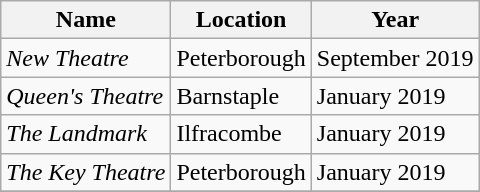<table class="wikitable">
<tr>
<th>Name</th>
<th>Location</th>
<th>Year</th>
</tr>
<tr>
<td><em>New Theatre</em></td>
<td>Peterborough</td>
<td>September 2019</td>
</tr>
<tr>
<td><em>Queen's Theatre</em></td>
<td>Barnstaple</td>
<td>January 2019</td>
</tr>
<tr>
<td><em>The Landmark</em></td>
<td>Ilfracombe</td>
<td>January 2019</td>
</tr>
<tr>
<td><em>The Key Theatre</em></td>
<td>Peterborough</td>
<td>January 2019</td>
</tr>
<tr>
</tr>
</table>
